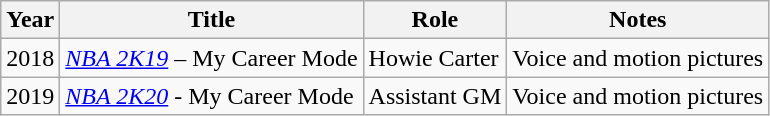<table class="wikitable sortable">
<tr>
<th>Year</th>
<th>Title</th>
<th>Role</th>
<th class="unsortable">Notes</th>
</tr>
<tr>
<td>2018</td>
<td><em><a href='#'>NBA 2K19</a></em> – My Career Mode</td>
<td>Howie Carter</td>
<td>Voice and motion pictures</td>
</tr>
<tr>
<td>2019</td>
<td><em><a href='#'>NBA 2K20</a></em> - My Career Mode</td>
<td>Assistant GM</td>
<td>Voice and motion pictures</td>
</tr>
</table>
